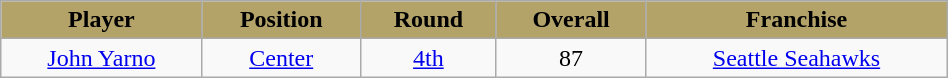<table class="wikitable" width="50%">
<tr align="center"  style="background:#B3A369;color:black;">
<td><strong>Player</strong></td>
<td><strong>Position</strong></td>
<td><strong>Round</strong></td>
<td><strong>Overall</strong></td>
<td><strong>Franchise</strong></td>
</tr>
<tr align="center" bgcolor="">
<td><a href='#'>John Yarno</a></td>
<td><a href='#'>Center</a></td>
<td><a href='#'>4th</a></td>
<td>87</td>
<td><a href='#'>Seattle Seahawks</a></td>
</tr>
</table>
